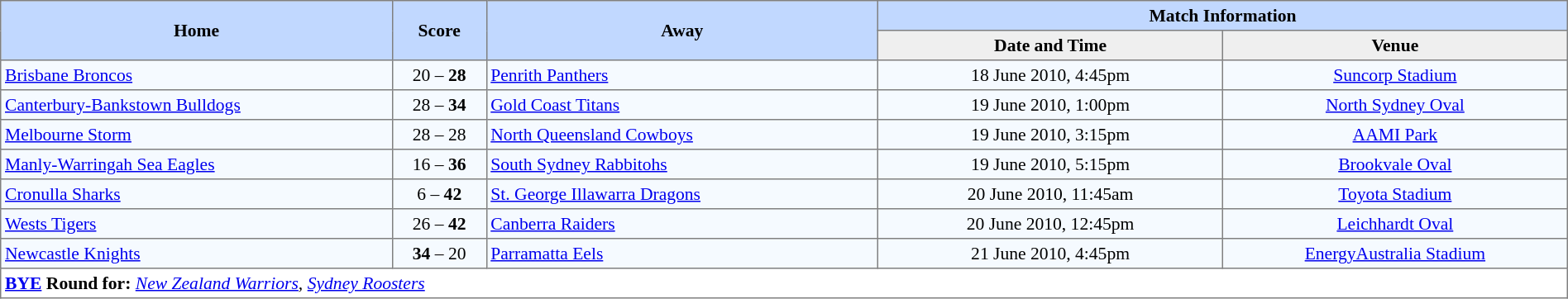<table border="1" cellpadding="3" cellspacing="0" style="border-collapse:collapse; font-size:90%; text-align:center; width:100%;">
<tr style="background:#c1d8ff;">
<th rowspan="2" style="width:25%;">Home</th>
<th rowspan="2" style="width:6%;">Score</th>
<th rowspan="2" style="width:25%;">Away</th>
<th colspan=6>Match Information</th>
</tr>
<tr style="background:#efefef;">
<th width=22%>Date and Time</th>
<th width=22%>Venue</th>
</tr>
<tr style="text-align:center; background:#f5faff;">
<td align=left> <a href='#'>Brisbane Broncos</a></td>
<td>20 – <strong>28</strong></td>
<td align=left> <a href='#'>Penrith Panthers</a></td>
<td>18 June 2010, 4:45pm</td>
<td><a href='#'>Suncorp Stadium</a></td>
</tr>
<tr style="text-align:center; background:#f5faff;">
<td align=left> <a href='#'>Canterbury-Bankstown Bulldogs</a></td>
<td>28 – <strong>34</strong></td>
<td align=left> <a href='#'>Gold Coast Titans</a></td>
<td>19 June 2010, 1:00pm</td>
<td><a href='#'>North Sydney Oval</a></td>
</tr>
<tr style="text-align:center; background:#f5faff;">
<td align=left> <a href='#'>Melbourne Storm</a></td>
<td>28 – 28</td>
<td align=left> <a href='#'>North Queensland Cowboys</a></td>
<td>19 June 2010, 3:15pm</td>
<td><a href='#'>AAMI Park</a></td>
</tr>
<tr style="text-align:center; background:#f5faff;">
<td align=left> <a href='#'>Manly-Warringah Sea Eagles</a></td>
<td>16 – <strong>36</strong></td>
<td align=left> <a href='#'>South Sydney Rabbitohs</a></td>
<td>19 June 2010, 5:15pm</td>
<td><a href='#'>Brookvale Oval</a></td>
</tr>
<tr style="text-align:center; background:#f5faff;">
<td align=left> <a href='#'>Cronulla Sharks</a></td>
<td>6 – <strong>42</strong></td>
<td align=left> <a href='#'>St. George Illawarra Dragons</a></td>
<td>20 June 2010, 11:45am</td>
<td><a href='#'>Toyota Stadium</a></td>
</tr>
<tr style="text-align:center; background:#f5faff;">
<td align=left> <a href='#'>Wests Tigers</a></td>
<td>26 – <strong>42</strong></td>
<td align=left> <a href='#'>Canberra Raiders</a></td>
<td>20 June 2010, 12:45pm</td>
<td><a href='#'>Leichhardt Oval</a></td>
</tr>
<tr style="text-align:center; background:#f5faff;">
<td align=left> <a href='#'>Newcastle Knights</a></td>
<td><strong>34</strong> – 20</td>
<td align=left> <a href='#'>Parramatta Eels</a></td>
<td>21 June 2010, 4:45pm</td>
<td><a href='#'>EnergyAustralia Stadium</a></td>
</tr>
<tr>
<td colspan="5" style="text-align:left;"><strong><a href='#'>BYE</a> Round for:</strong> <em> <a href='#'>New Zealand Warriors</a>,  <a href='#'>Sydney Roosters</a></em></td>
</tr>
</table>
